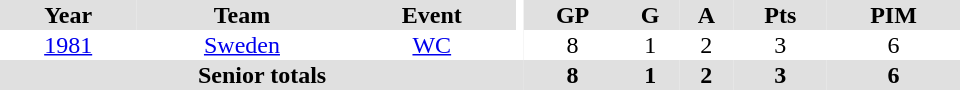<table border="0" cellpadding="1" cellspacing="0" ID="Table3" style="text-align:center; width:40em">
<tr bgcolor="#e0e0e0">
<th>Year</th>
<th>Team</th>
<th>Event</th>
<th rowspan="102" bgcolor="#ffffff"></th>
<th>GP</th>
<th>G</th>
<th>A</th>
<th>Pts</th>
<th>PIM</th>
</tr>
<tr>
<td><a href='#'>1981</a></td>
<td><a href='#'>Sweden</a></td>
<td><a href='#'>WC</a></td>
<td>8</td>
<td>1</td>
<td>2</td>
<td>3</td>
<td>6</td>
</tr>
<tr bgcolor="#e0e0e0">
<th colspan="4">Senior totals</th>
<th>8</th>
<th>1</th>
<th>2</th>
<th>3</th>
<th>6</th>
</tr>
</table>
